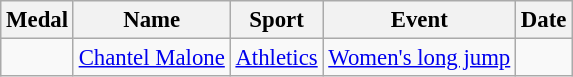<table class="wikitable sortable" style="font-size:95%">
<tr>
<th>Medal</th>
<th>Name</th>
<th>Sport</th>
<th>Event</th>
<th>Date</th>
</tr>
<tr>
<td></td>
<td><a href='#'>Chantel Malone</a></td>
<td><a href='#'>Athletics</a></td>
<td><a href='#'>Women's long jump</a></td>
<td></td>
</tr>
</table>
